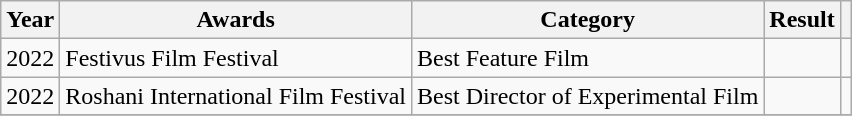<table class="wikitable sortable">
<tr ">
<th>Year</th>
<th>Awards</th>
<th>Category</th>
<th>Result</th>
<th></th>
</tr>
<tr>
<td>2022</td>
<td>Festivus Film Festival</td>
<td>Best Feature Film</td>
<td></td>
<td></td>
</tr>
<tr>
<td>2022</td>
<td>Roshani International Film Festival</td>
<td>Best Director of Experimental Film</td>
<td></td>
<td></td>
</tr>
<tr>
</tr>
</table>
